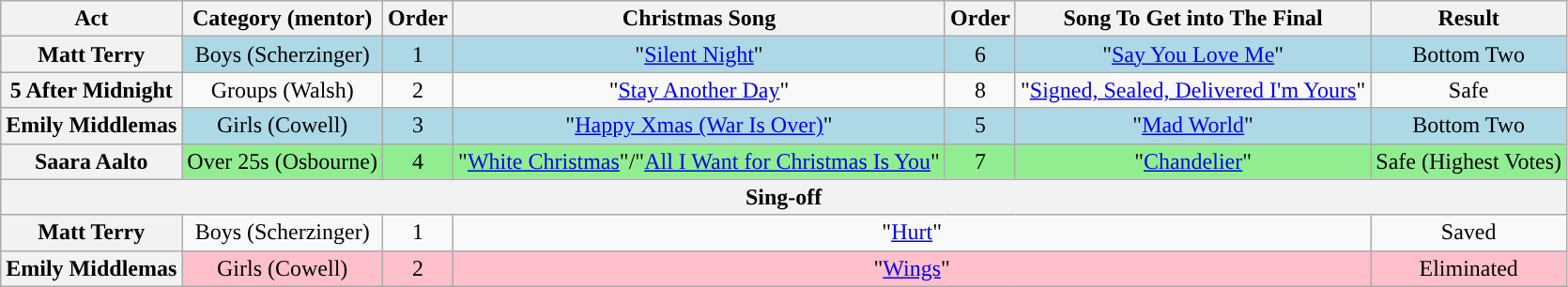<table class="wikitable plainrowheaders" style="text-align:center;">
<tr>
<th scope="col">Act</th>
<th scope="col">Category (mentor)</th>
<th scope="col">Order</th>
<th scope="col">Christmas Song</th>
<th scope="col">Order</th>
<th scope="col">Song To Get into The Final</th>
<th scope="col">Result</th>
</tr>
<tr style="background:lightblue;">
<th scope="row">Matt Terry</th>
<td>Boys (Scherzinger)</td>
<td>1</td>
<td>"<a href='#'>Silent Night</a>"</td>
<td>6</td>
<td>"<a href='#'>Say You Love Me</a>"</td>
<td>Bottom Two</td>
</tr>
<tr>
<th scope="row">5 After Midnight</th>
<td>Groups (Walsh)</td>
<td>2</td>
<td>"<a href='#'>Stay Another Day</a>"</td>
<td>8</td>
<td>"<a href='#'>Signed, Sealed, Delivered I'm Yours</a>"</td>
<td>Safe</td>
</tr>
<tr style="background:lightblue;">
<th scope="row">Emily Middlemas</th>
<td>Girls (Cowell)</td>
<td>3</td>
<td>"<a href='#'>Happy Xmas (War Is Over)</a>"</td>
<td>5</td>
<td>"<a href='#'>Mad World</a>"</td>
<td>Bottom Two</td>
</tr>
<tr style="background:lightgreen;">
<th scope="row">Saara Aalto</th>
<td>Over 25s (Osbourne)</td>
<td>4</td>
<td>"<a href='#'>White Christmas</a>"/"<a href='#'>All I Want for Christmas Is You</a>"</td>
<td>7</td>
<td>"<a href='#'>Chandelier</a>"</td>
<td>Safe (Highest Votes)</td>
</tr>
<tr>
<th colspan="7">Sing-off</th>
</tr>
<tr>
<th scope="row">Matt Terry</th>
<td>Boys (Scherzinger)</td>
<td>1</td>
<td colspan="3">"<a href='#'>Hurt</a>"</td>
<td>Saved</td>
</tr>
<tr style="background:pink;">
<th scope="row">Emily Middlemas</th>
<td>Girls (Cowell)</td>
<td>2</td>
<td colspan="3">"<a href='#'>Wings</a>"</td>
<td>Eliminated</td>
</tr>
</table>
